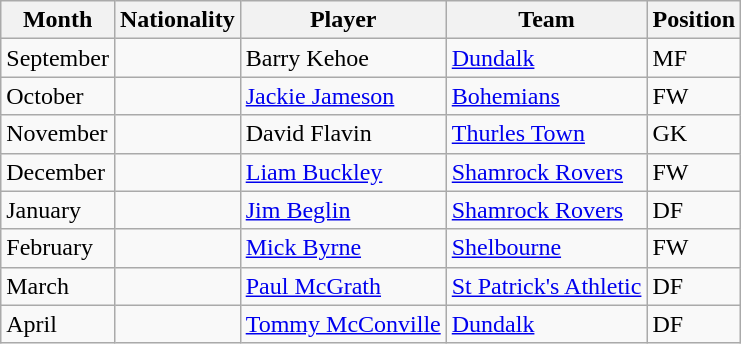<table class="wikitable sortable">
<tr>
<th>Month</th>
<th>Nationality</th>
<th>Player</th>
<th>Team</th>
<th>Position</th>
</tr>
<tr>
<td>September</td>
<td></td>
<td>Barry Kehoe</td>
<td><a href='#'>Dundalk</a></td>
<td>MF</td>
</tr>
<tr>
<td>October</td>
<td></td>
<td><a href='#'>Jackie Jameson</a></td>
<td><a href='#'>Bohemians</a></td>
<td>FW</td>
</tr>
<tr>
<td>November</td>
<td></td>
<td>David Flavin</td>
<td><a href='#'>Thurles Town</a></td>
<td>GK</td>
</tr>
<tr>
<td>December</td>
<td></td>
<td><a href='#'>Liam Buckley</a></td>
<td><a href='#'>Shamrock Rovers</a></td>
<td>FW</td>
</tr>
<tr>
<td>January</td>
<td></td>
<td><a href='#'>Jim Beglin</a></td>
<td><a href='#'>Shamrock Rovers</a></td>
<td>DF</td>
</tr>
<tr>
<td>February</td>
<td></td>
<td><a href='#'>Mick Byrne</a></td>
<td><a href='#'>Shelbourne</a></td>
<td>FW</td>
</tr>
<tr>
<td>March</td>
<td></td>
<td><a href='#'>Paul McGrath</a></td>
<td><a href='#'>St Patrick's Athletic</a></td>
<td>DF</td>
</tr>
<tr>
<td>April</td>
<td></td>
<td><a href='#'>Tommy McConville</a></td>
<td><a href='#'>Dundalk</a></td>
<td>DF</td>
</tr>
</table>
